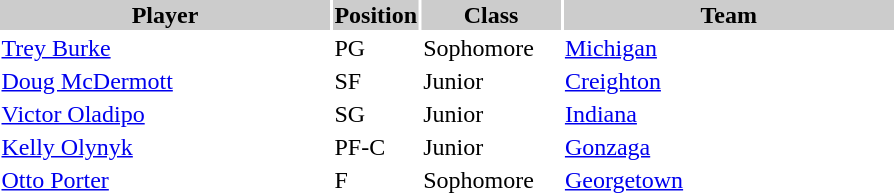<table style="width:600px" "border:'1' 'solid' 'gray'">
<tr>
<th style="background:#ccc; width:40%;">Player</th>
<th style="background:#ccc; width:4%;">Position</th>
<th style="background:#ccc; width:16%;">Class</th>
<th style="background:#ccc; width:40%;">Team</th>
</tr>
<tr>
<td><a href='#'>Trey Burke</a></td>
<td>PG</td>
<td>Sophomore</td>
<td><a href='#'>Michigan</a></td>
</tr>
<tr>
<td><a href='#'>Doug McDermott</a></td>
<td>SF</td>
<td>Junior</td>
<td><a href='#'>Creighton</a></td>
</tr>
<tr>
<td><a href='#'>Victor Oladipo</a></td>
<td>SG</td>
<td>Junior</td>
<td><a href='#'>Indiana</a></td>
</tr>
<tr>
<td><a href='#'>Kelly Olynyk</a></td>
<td>PF-C</td>
<td>Junior</td>
<td><a href='#'>Gonzaga</a></td>
</tr>
<tr>
<td><a href='#'>Otto Porter</a></td>
<td>F</td>
<td>Sophomore</td>
<td><a href='#'>Georgetown</a></td>
</tr>
</table>
